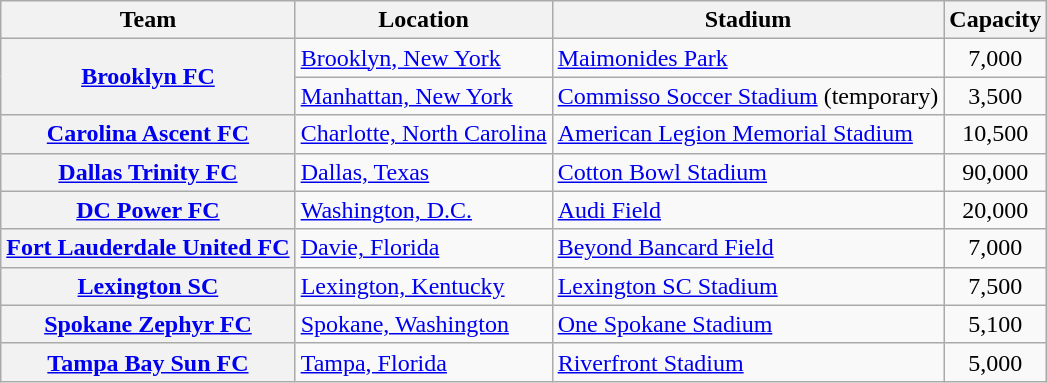<table class="wikitable sortable plainrowheaders">
<tr>
<th scope="col">Team</th>
<th scope="col">Location</th>
<th scope="col">Stadium</th>
<th>Capacity</th>
</tr>
<tr>
<th rowspan="2" scope="row"><a href='#'>Brooklyn FC</a></th>
<td><a href='#'>Brooklyn, New York</a></td>
<td><a href='#'>Maimonides Park</a></td>
<td style="text-align:center">7,000</td>
</tr>
<tr>
<td><a href='#'>Manhattan, New York</a></td>
<td><a href='#'>Commisso Soccer Stadium</a> (temporary)</td>
<td style="text-align:center">3,500</td>
</tr>
<tr>
<th scope="row"><a href='#'>Carolina Ascent FC</a></th>
<td><a href='#'>Charlotte, North Carolina</a></td>
<td><a href='#'>American Legion Memorial Stadium</a></td>
<td style="text-align:center">10,500</td>
</tr>
<tr>
<th scope="row"><a href='#'>Dallas Trinity FC</a></th>
<td><a href='#'>Dallas, Texas</a></td>
<td><a href='#'>Cotton Bowl Stadium</a></td>
<td style="text-align:center">90,000</td>
</tr>
<tr>
<th scope="row"><a href='#'>DC Power FC</a></th>
<td><a href='#'>Washington, D.C.</a></td>
<td><a href='#'>Audi Field</a></td>
<td style="text-align:center">20,000</td>
</tr>
<tr>
<th scope="row"><a href='#'>Fort Lauderdale United FC</a></th>
<td><a href='#'>Davie, Florida</a></td>
<td><a href='#'>Beyond Bancard Field</a></td>
<td style="text-align:center">7,000</td>
</tr>
<tr>
<th scope="row"><a href='#'>Lexington SC</a></th>
<td><a href='#'>Lexington, Kentucky</a></td>
<td><a href='#'>Lexington SC Stadium</a></td>
<td style="text-align:center">7,500</td>
</tr>
<tr>
<th scope="row"><a href='#'>Spokane Zephyr FC</a></th>
<td><a href='#'>Spokane, Washington</a></td>
<td><a href='#'>One Spokane Stadium</a></td>
<td style="text-align:center">5,100</td>
</tr>
<tr>
<th scope="row"><a href='#'>Tampa Bay Sun FC</a></th>
<td><a href='#'>Tampa, Florida</a></td>
<td><a href='#'>Riverfront Stadium</a></td>
<td style="text-align:center">5,000</td>
</tr>
</table>
